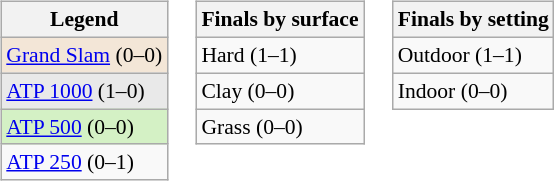<table>
<tr valign=top>
<td><br><table class="wikitable" style=font-size:90%>
<tr>
<th>Legend</th>
</tr>
<tr style=background:#f3e6d7>
<td><a href='#'>Grand Slam</a> (0–0)</td>
</tr>
<tr style=background:#e9e9e9>
<td><a href='#'>ATP 1000</a> (1–0)</td>
</tr>
<tr style=background:#d4f1c5>
<td><a href='#'>ATP 500</a> (0–0)</td>
</tr>
<tr>
<td><a href='#'>ATP 250</a> (0–1)</td>
</tr>
</table>
</td>
<td><br><table class="wikitable" style=font-size:90%>
<tr>
<th>Finals by surface</th>
</tr>
<tr>
<td>Hard (1–1)</td>
</tr>
<tr>
<td>Clay (0–0)</td>
</tr>
<tr>
<td>Grass (0–0)</td>
</tr>
</table>
</td>
<td><br><table class="wikitable" style=font-size:90%>
<tr>
<th>Finals by setting</th>
</tr>
<tr>
<td>Outdoor (1–1)</td>
</tr>
<tr>
<td>Indoor (0–0)</td>
</tr>
</table>
</td>
</tr>
</table>
